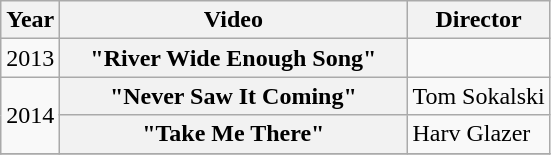<table class="wikitable plainrowheaders">
<tr>
<th>Year</th>
<th style="width:14em;">Video</th>
<th>Director</th>
</tr>
<tr>
<td>2013</td>
<th scope="row">"River Wide Enough Song"</th>
<td></td>
</tr>
<tr>
<td rowspan="2">2014</td>
<th scope="row">"Never Saw It Coming"</th>
<td>Tom Sokalski</td>
</tr>
<tr>
<th scope="row">"Take Me There"</th>
<td>Harv Glazer</td>
</tr>
<tr>
</tr>
</table>
